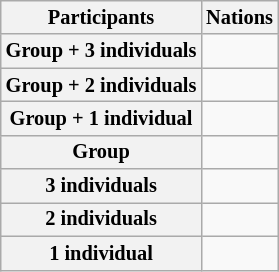<table class="wikitable sortable" style="text-align:center; font-size:85%">
<tr>
<th scope="col">Participants</th>
<th ! scope="col">Nations</th>
</tr>
<tr>
<th scope=row>Group + 3 individuals</th>
<td style="text-align:left;">     </td>
</tr>
<tr>
<th scope=row>Group + 2 individuals</th>
<td style="text-align:left;">         </td>
</tr>
<tr>
<th scope=row>Group + 1 individual</th>
<td style="text-align:left;">           </td>
</tr>
<tr>
<th scope=row>Group</th>
<td style="text-align:left;"></td>
</tr>
<tr>
<th scope=row>3 individuals</th>
<td style="text-align:left;"></td>
</tr>
<tr>
<th scope=row>2 individuals</th>
<td style="text-align:left;"> </td>
</tr>
<tr>
<th scope=row>1 individual</th>
<td style="text-align:left;">                             </td>
</tr>
</table>
